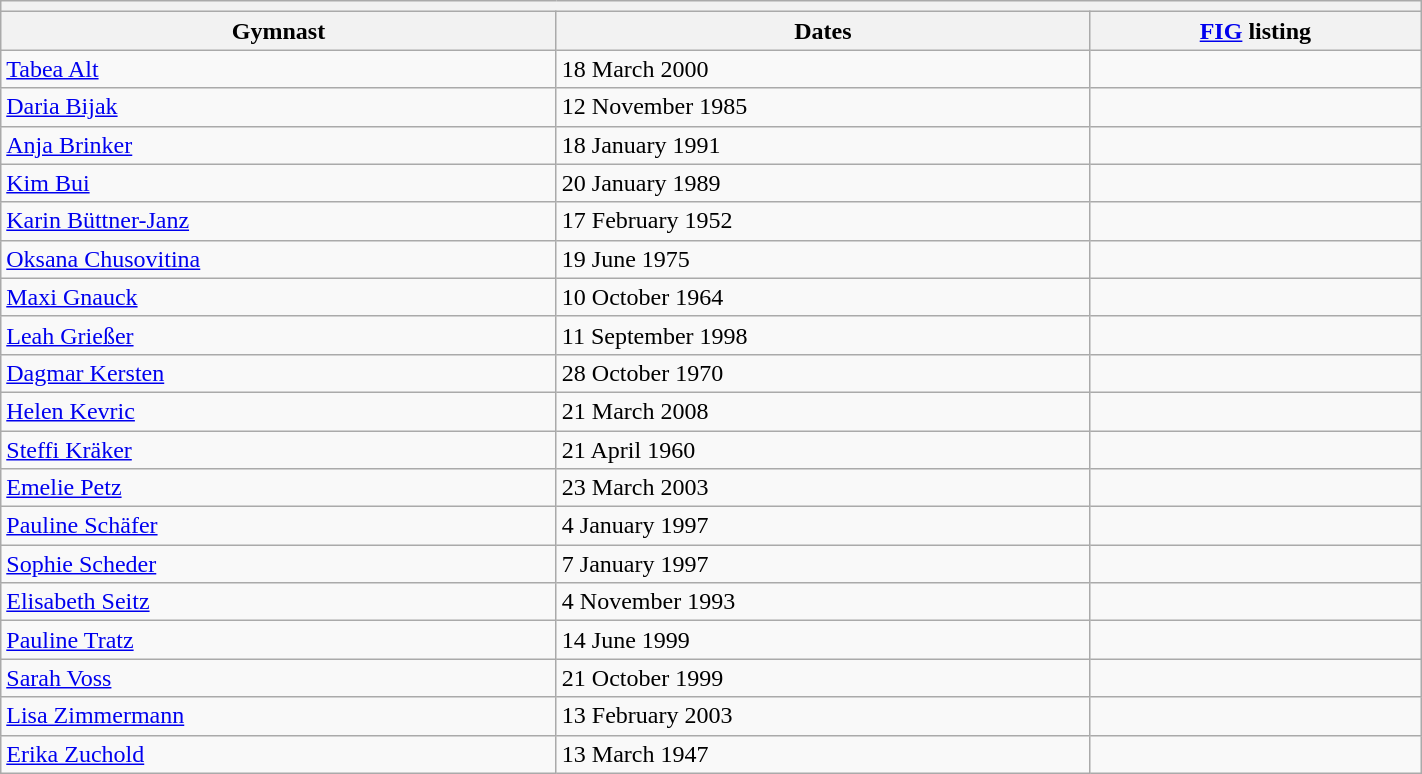<table class="wikitable mw-collapsible mw-collapsed" width="75%">
<tr>
<th colspan="3"></th>
</tr>
<tr>
<th>Gymnast</th>
<th>Dates</th>
<th><a href='#'>FIG</a> listing</th>
</tr>
<tr>
<td><a href='#'>Tabea Alt</a></td>
<td>18 March 2000</td>
<td></td>
</tr>
<tr>
<td><a href='#'>Daria Bijak</a></td>
<td>12 November 1985</td>
<td></td>
</tr>
<tr>
<td><a href='#'>Anja Brinker</a></td>
<td>18 January 1991</td>
<td></td>
</tr>
<tr>
<td><a href='#'>Kim Bui</a></td>
<td>20 January 1989</td>
<td></td>
</tr>
<tr>
<td><a href='#'>Karin Büttner-Janz</a></td>
<td>17 February 1952</td>
<td></td>
</tr>
<tr>
<td><a href='#'>Oksana Chusovitina</a></td>
<td>19 June 1975</td>
<td></td>
</tr>
<tr>
<td><a href='#'>Maxi Gnauck</a></td>
<td>10 October 1964</td>
<td></td>
</tr>
<tr>
<td><a href='#'>Leah Grießer</a></td>
<td>11 September 1998</td>
<td></td>
</tr>
<tr>
<td><a href='#'>Dagmar Kersten</a></td>
<td>28 October 1970</td>
<td></td>
</tr>
<tr>
<td><a href='#'>Helen Kevric</a></td>
<td>21 March 2008</td>
<td></td>
</tr>
<tr>
<td><a href='#'>Steffi Kräker</a></td>
<td>21 April 1960</td>
<td></td>
</tr>
<tr>
<td><a href='#'>Emelie Petz</a></td>
<td>23 March 2003</td>
<td></td>
</tr>
<tr>
<td><a href='#'>Pauline Schäfer</a></td>
<td>4 January 1997</td>
<td></td>
</tr>
<tr>
<td><a href='#'>Sophie Scheder</a></td>
<td>7 January 1997</td>
<td></td>
</tr>
<tr>
<td><a href='#'>Elisabeth Seitz</a></td>
<td>4 November 1993</td>
<td></td>
</tr>
<tr>
<td><a href='#'>Pauline Tratz</a></td>
<td>14 June 1999</td>
<td></td>
</tr>
<tr>
<td><a href='#'>Sarah Voss</a></td>
<td>21 October 1999</td>
<td></td>
</tr>
<tr>
<td><a href='#'>Lisa Zimmermann</a></td>
<td>13 February 2003</td>
<td></td>
</tr>
<tr>
<td><a href='#'>Erika Zuchold</a></td>
<td>13 March 1947</td>
<td></td>
</tr>
</table>
